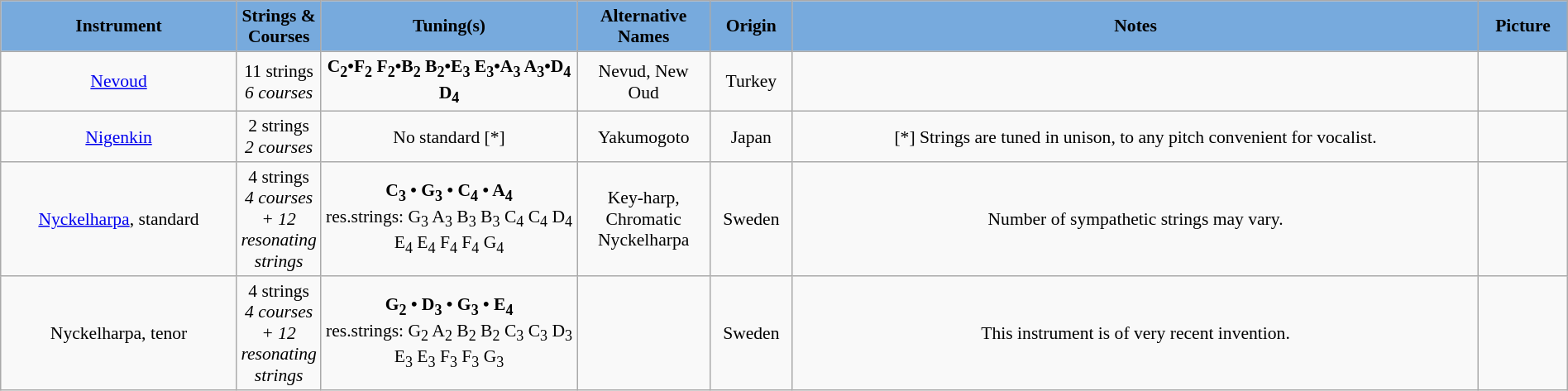<table class="wikitable" style="margin:0.5em auto; clear:both; font-size:.9em; text-align:center; width:100%">
<tr>
<th style="background: #7ad;">Instrument</th>
<th style="background: #7ad;" scope="col" width="58">Strings & Courses</th>
<th style="background: #7ad;" scope="col" width="200">Tuning(s)</th>
<th style="background: #7ad;" scope="col" width="100">Alternative Names</th>
<th style="background: #7ad;" scope="col" width="60">Origin</th>
<th style="background: #7ad;" scope="col" width'"140">Notes</th>
<th style="background: #7ad;">Picture</th>
</tr>
<tr>
<td><a href='#'>Nevoud</a></td>
<td>11 strings<br><em>6 courses</em></td>
<td><strong>C<sub>2</sub>•F<sub>2</sub> F<sub>2</sub>•B<sub>2</sub> B<sub>2</sub>•E<sub>3</sub> E<sub>3</sub>•A<sub>3</sub> A<sub>3</sub>•D<sub>4</sub> D<sub>4</sub></strong></td>
<td>Nevud, New Oud</td>
<td>Turkey</td>
<td></td>
<td></td>
</tr>
<tr>
<td><a href='#'>Nigenkin</a></td>
<td>2 strings<br><em>2 courses</em></td>
<td>No standard [*]</td>
<td>Yakumogoto</td>
<td>Japan</td>
<td>[*] Strings are tuned in unison, to any pitch convenient for vocalist.</td>
<td></td>
</tr>
<tr>
<td><a href='#'>Nyckelharpa</a>, standard</td>
<td>4 strings<br><em>4 courses + 12 resonating strings</em></td>
<td><strong>C<sub>3</sub> • G<sub>3</sub> • C<sub>4</sub> • A<sub>4</sub></strong><br>res.strings:
G<sub>3</sub> A<sub>3</sub> B<sub>3</sub> B<sub>3</sub> C<sub>4</sub> C<sub>4</sub> D<sub>4</sub> E<sub>4</sub> E<sub>4</sub> F<sub>4</sub> F<sub>4</sub> G<sub>4</sub></td>
<td>Key-harp,<br>Chromatic Nyckelharpa</td>
<td>Sweden</td>
<td>Number of sympathetic strings may vary.</td>
<td></td>
</tr>
<tr>
<td>Nyckelharpa, tenor</td>
<td>4 strings<br><em>4 courses + 12 resonating strings</em></td>
<td><strong>G<sub>2</sub> • D<sub>3</sub> • G<sub>3</sub> • E<sub>4</sub></strong><br>res.strings:
G<sub>2</sub> A<sub>2</sub> B<sub>2</sub> B<sub>2</sub> C<sub>3</sub> C<sub>3</sub> D<sub>3</sub> E<sub>3</sub> E<sub>3</sub> F<sub>3</sub> F<sub>3</sub> G<sub>3</sub></td>
<td></td>
<td>Sweden</td>
<td>This instrument is of very recent invention.</td>
<td></td>
</tr>
</table>
